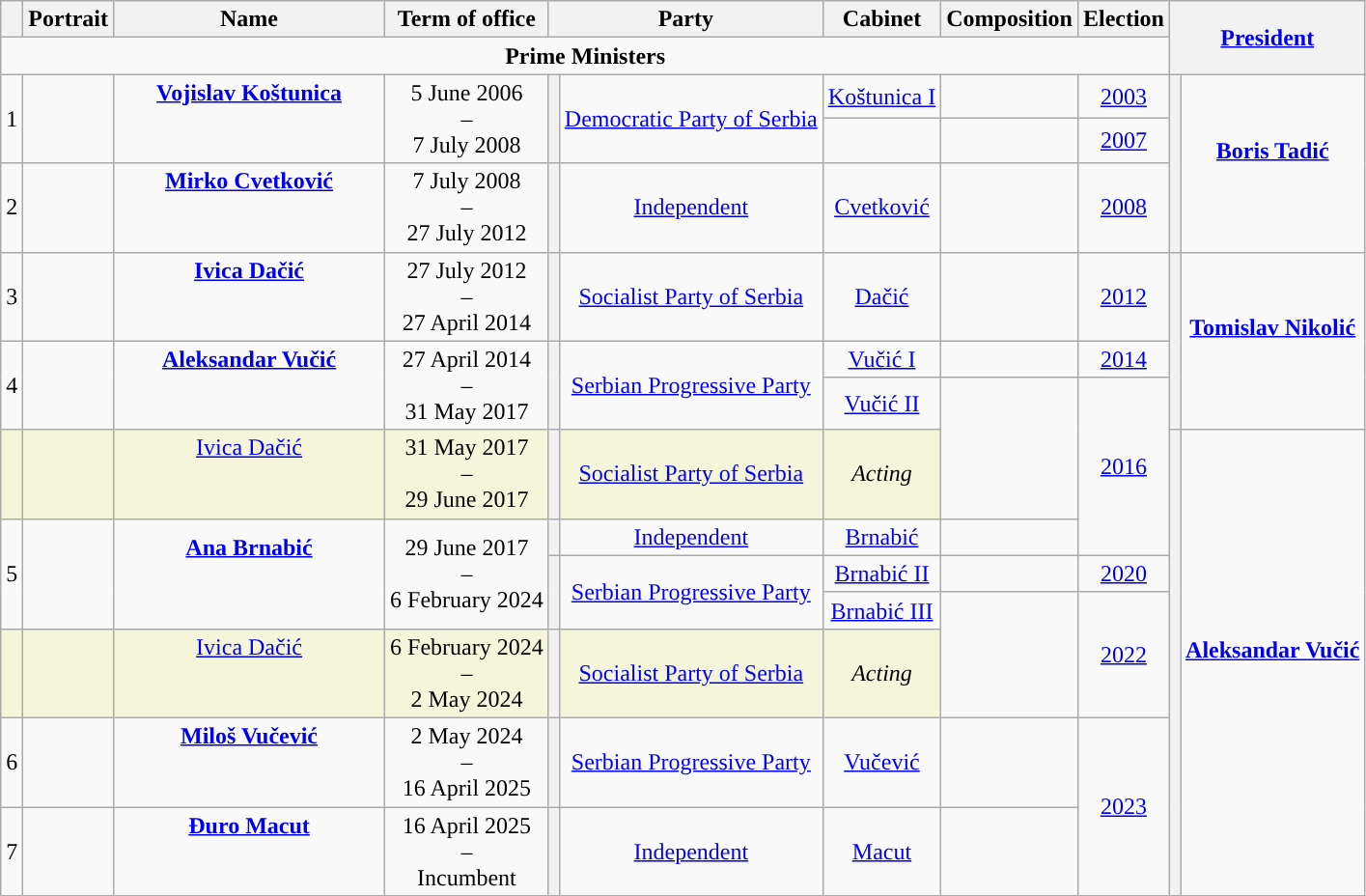<table class="wikitable" style="text-align:center;">
<tr>
<th></th>
<th>Portrait</th>
<th width="180px">Name<br></th>
<th>Term of office</th>
<th colspan="2">Party</th>
<th>Cabinet</th>
<th>Composition</th>
<th>Election</th>
<th rowspan="2" colspan="2"><a href='#'>President</a></th>
</tr>
<tr>
<td colspan="9"><strong>Prime Ministers</strong><br></td>
</tr>
<tr>
<td rowspan="2">1<br></td>
<td rowspan="2"></td>
<td rowspan="2"><strong><a href='#'>Vojislav Koštunica</a></strong><br><br><br></td>
<td rowspan="2">5 June 2006<br>–<br>7 July 2008</td>
<th rowspan="2" style="background: "></th>
<td rowspan="2"><a href='#'>Democratic Party of Serbia</a></td>
<td><a href='#'>Koštunica I</a></td>
<td></td>
<td><a href='#'>2003</a></td>
<th rowspan="3" style="background: "></th>
<td rowspan="3"><strong><a href='#'>Boris Tadić</a></strong><br><br></td>
</tr>
<tr>
<td></td>
<td></td>
<td><a href='#'>2007</a></td>
</tr>
<tr>
<td>2<br></td>
<td></td>
<td><strong> <a href='#'>Mirko Cvetković</a></strong><br><br><br></td>
<td>7 July 2008<br>–<br>27 July 2012</td>
<th style="background: "></th>
<td><a href='#'>Independent</a></td>
<td><a href='#'>Cvetković</a></td>
<td></td>
<td><a href='#'>2008</a></td>
</tr>
<tr>
<td>3<br></td>
<td></td>
<td><strong> <a href='#'>Ivica Dačić</a></strong><br><br><br></td>
<td>27 July 2012<br>–<br>27 April 2014</td>
<th style="background: "></th>
<td><a href='#'>Socialist Party of Serbia</a></td>
<td><a href='#'>Dačić</a></td>
<td></td>
<td><a href='#'>2012</a></td>
<th rowspan="3" style="background: "></th>
<td rowspan="3"><strong><a href='#'>Tomislav Nikolić</a></strong><br><br></td>
</tr>
<tr>
<td rowspan="2">4<br></td>
<td rowspan="2"></td>
<td rowspan="2"><strong><a href='#'>Aleksandar Vučić</a></strong><br><br><br></td>
<td rowspan="2">27 April 2014<br>–<br>31 May 2017</td>
<th rowspan="2" style="background: "></th>
<td rowspan="2"><a href='#'>Serbian Progressive Party</a></td>
<td><a href='#'>Vučić I</a></td>
<td></td>
<td><a href='#'>2014</a></td>
</tr>
<tr>
<td><a href='#'>Vučić II</a></td>
<td rowspan="2"></td>
<td rowspan="4"><a href='#'>2016</a></td>
</tr>
<tr>
<td style="background:#F5F5DC;"></td>
<td style="background:#F5F5DC;"></td>
<td style="background:#F5F5DC;"><a href='#'>Ivica Dačić</a><br><br><br></td>
<td style="background:#F5F5DC;">31 May 2017<br>–<br>29 June 2017</td>
<th style="background: "></th>
<td style="background:#F5F5DC;"><a href='#'>Socialist Party of Serbia</a></td>
<td style="background:#F5F5DC;"><em>Acting</em></td>
<th rowspan="8" style="background: "></th>
<td rowspan="8"><strong><a href='#'>Aleksandar Vučić</a></strong><br><br></td>
</tr>
<tr>
<td rowspan="4">5<br></td>
<td rowspan="4"></td>
<td rowspan="4"><strong><a href='#'>Ana Brnabić</a></strong><br><br><br></td>
<td rowspan="4">29 June 2017<br>–<br>6 February 2024</td>
<th style="background: "></th>
<td><a href='#'>Independent</a><br></td>
<td rowspan="2"><a href='#'>Brnabić</a></td>
<td rowspan="2"></td>
</tr>
<tr>
<th rowspan="3" style="background: "></th>
<td rowspan="3"><a href='#'>Serbian Progressive Party</a><br></td>
</tr>
<tr>
<td><a href='#'>Brnabić II</a></td>
<td></td>
<td><a href='#'>2020</a></td>
</tr>
<tr>
<td><a href='#'>Brnabić III</a></td>
<td rowspan="2"></td>
<td rowspan="2"><a href='#'>2022</a></td>
</tr>
<tr>
<td style="background:#F5F5DC;"></td>
<td style="background:#F5F5DC;"></td>
<td style="background:#F5F5DC;"><a href='#'>Ivica Dačić</a><br><br><br></td>
<td style="background:#F5F5DC;">6 February 2024<br>–<br>2 May 2024</td>
<th style="background: "></th>
<td style="background:#F5F5DC;"><a href='#'>Socialist Party of Serbia</a></td>
<td style="background:#F5F5DC;"><em>Acting</em></td>
</tr>
<tr>
<td>6<br></td>
<td></td>
<td><strong><a href='#'>Miloš Vučević</a></strong><br><br><br></td>
<td>2 May 2024<br>–<br>16 April 2025</td>
<th style="background: "></th>
<td><a href='#'>Serbian Progressive Party</a></td>
<td><a href='#'>Vučević</a></td>
<td></td>
<td rowspan="2"><a href='#'>2023</a></td>
</tr>
<tr>
<td>7<br></td>
<td></td>
<td><strong><a href='#'>Đuro Macut</a></strong><br><em><br><br></td>
<td>16 April 2025<br>–<br>Incumbent</td>
<th style="background: "></th>
<td><a href='#'>Independent</a></td>
<td><a href='#'>Macut</a></td>
<td></td>
</tr>
</table>
